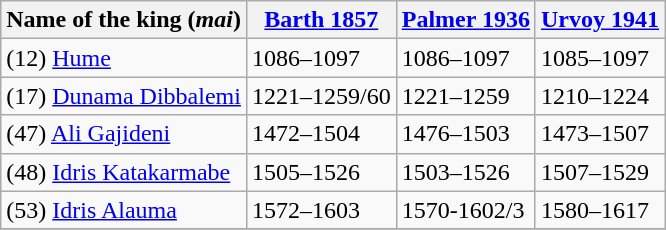<table class="wikitable">
<tr>
<th>Name of the king (<em>mai</em>)</th>
<th><a href='#'>Barth 1857</a></th>
<th><a href='#'>Palmer 1936</a></th>
<th><a href='#'>Urvoy 1941</a></th>
</tr>
<tr>
<td>(12) <a href='#'>Hume</a></td>
<td>1086–1097</td>
<td>1086–1097</td>
<td>1085–1097</td>
</tr>
<tr>
<td>(17) <a href='#'>Dunama Dibbalemi</a></td>
<td>1221–1259/60</td>
<td>1221–1259</td>
<td>1210–1224</td>
</tr>
<tr>
<td>(47) <a href='#'>Ali Gajideni</a></td>
<td>1472–1504</td>
<td>1476–1503</td>
<td>1473–1507</td>
</tr>
<tr>
<td>(48) <a href='#'>Idris Katakarmabe</a></td>
<td>1505–1526</td>
<td>1503–1526</td>
<td>1507–1529</td>
</tr>
<tr>
<td>(53) <a href='#'>Idris Alauma</a></td>
<td>1572–1603</td>
<td>1570-1602/3</td>
<td>1580–1617</td>
</tr>
<tr>
</tr>
</table>
